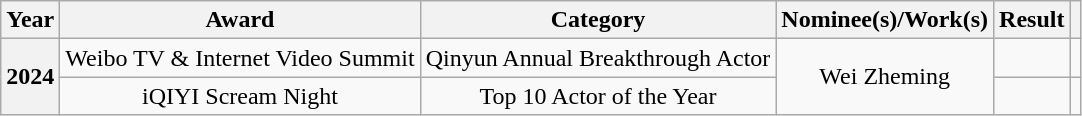<table class="wikitable sortable plainrowheaders" style="text-align:center;">
<tr>
<th scope="col">Year</th>
<th scope="col">Award</th>
<th scope="col">Category</th>
<th scope="col">Nominee(s)/Work(s)</th>
<th scope="col">Result</th>
<th scope="col"></th>
</tr>
<tr>
<th scope="row" rowspan="2">2024</th>
<td>Weibo TV & Internet Video Summit</td>
<td>Qinyun Annual Breakthrough Actor</td>
<td rowspan="2">Wei Zheming</td>
<td></td>
<td></td>
</tr>
<tr>
<td>iQIYI Scream Night</td>
<td>Top 10 Actor of the Year</td>
<td></td>
<td></td>
</tr>
</table>
